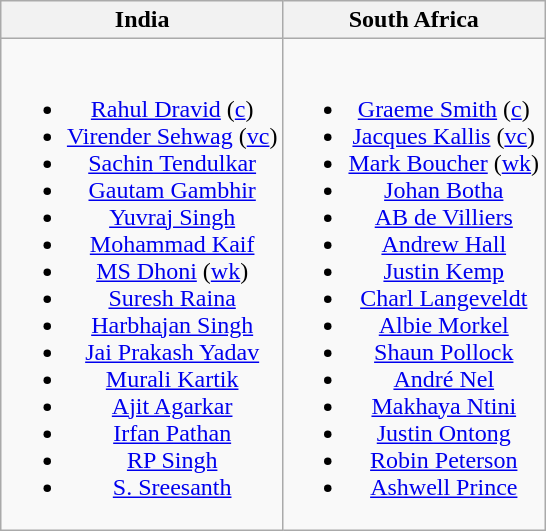<table class="wikitable" style="text-align:center; margin:auto">
<tr>
<th> India </th>
<th> South Africa </th>
</tr>
<tr style="vertical-align:top">
<td><br><ul><li><a href='#'>Rahul Dravid</a> (<a href='#'>c</a>)</li><li><a href='#'>Virender Sehwag</a> (<a href='#'>vc</a>)</li><li><a href='#'>Sachin Tendulkar</a></li><li><a href='#'>Gautam Gambhir</a></li><li><a href='#'>Yuvraj Singh</a></li><li><a href='#'>Mohammad Kaif</a></li><li><a href='#'>MS Dhoni</a> (<a href='#'>wk</a>)</li><li><a href='#'>Suresh Raina</a></li><li><a href='#'>Harbhajan Singh</a></li><li><a href='#'>Jai Prakash Yadav</a></li><li><a href='#'>Murali Kartik</a></li><li><a href='#'>Ajit Agarkar</a></li><li><a href='#'>Irfan Pathan</a></li><li><a href='#'>RP Singh</a></li><li><a href='#'>S. Sreesanth</a></li></ul></td>
<td><br><ul><li><a href='#'>Graeme Smith</a> (<a href='#'>c</a>)</li><li><a href='#'>Jacques Kallis</a> (<a href='#'>vc</a>)</li><li><a href='#'>Mark Boucher</a> (<a href='#'>wk</a>)</li><li><a href='#'>Johan Botha</a></li><li><a href='#'>AB de Villiers</a></li><li><a href='#'>Andrew Hall</a></li><li><a href='#'>Justin Kemp</a></li><li><a href='#'>Charl Langeveldt</a></li><li><a href='#'>Albie Morkel</a></li><li><a href='#'>Shaun Pollock</a></li><li><a href='#'>André Nel</a></li><li><a href='#'>Makhaya Ntini</a></li><li><a href='#'>Justin Ontong</a></li><li><a href='#'>Robin Peterson</a></li><li><a href='#'>Ashwell Prince</a></li></ul></td>
</tr>
</table>
